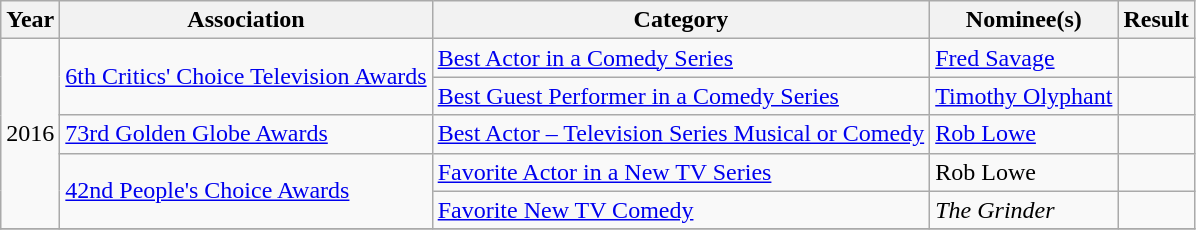<table class="wikitable sortable">
<tr>
<th>Year</th>
<th>Association</th>
<th>Category</th>
<th>Nominee(s)</th>
<th>Result</th>
</tr>
<tr>
<td rowspan="5">2016</td>
<td rowspan="2"><a href='#'>6th Critics' Choice Television Awards</a></td>
<td><a href='#'>Best Actor in a Comedy Series</a></td>
<td><a href='#'>Fred Savage</a></td>
<td></td>
</tr>
<tr>
<td><a href='#'>Best Guest Performer in a Comedy Series</a></td>
<td><a href='#'>Timothy Olyphant</a></td>
<td></td>
</tr>
<tr>
<td><a href='#'>73rd Golden Globe Awards</a></td>
<td><a href='#'>Best Actor – Television Series Musical or Comedy</a></td>
<td><a href='#'>Rob Lowe</a></td>
<td></td>
</tr>
<tr>
<td rowspan="2"><a href='#'>42nd People's Choice Awards</a></td>
<td><a href='#'>Favorite Actor in a New TV Series</a></td>
<td>Rob Lowe</td>
<td></td>
</tr>
<tr>
<td><a href='#'>Favorite New TV Comedy</a></td>
<td><em>The Grinder</em></td>
<td></td>
</tr>
<tr>
</tr>
</table>
